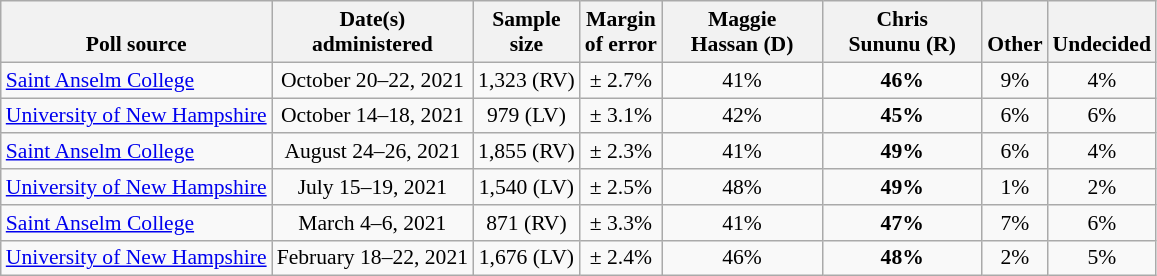<table class="wikitable" style="font-size:90%;text-align:center;">
<tr valign=bottom>
<th>Poll source</th>
<th>Date(s)<br>administered</th>
<th>Sample<br>size</th>
<th>Margin<br>of error</th>
<th style="width:100px;">Maggie<br>Hassan (D)</th>
<th style="width:100px;">Chris<br>Sununu (R)</th>
<th>Other</th>
<th>Undecided</th>
</tr>
<tr>
<td style="text-align:left;"><a href='#'>Saint Anselm College</a></td>
<td>October 20–22, 2021</td>
<td>1,323 (RV)</td>
<td>± 2.7%</td>
<td>41%</td>
<td><strong>46%</strong></td>
<td>9%</td>
<td>4%</td>
</tr>
<tr>
<td style="text-align:left;"><a href='#'>University of New Hampshire</a></td>
<td>October 14–18, 2021</td>
<td>979 (LV)</td>
<td>± 3.1%</td>
<td>42%</td>
<td><strong>45%</strong></td>
<td>6%</td>
<td>6%</td>
</tr>
<tr>
<td style="text-align:left;"><a href='#'>Saint Anselm College</a></td>
<td>August 24–26, 2021</td>
<td>1,855 (RV)</td>
<td>± 2.3%</td>
<td>41%</td>
<td><strong>49%</strong></td>
<td>6%</td>
<td>4%</td>
</tr>
<tr>
<td style="text-align:left;"><a href='#'>University of New Hampshire</a></td>
<td>July 15–19, 2021</td>
<td>1,540 (LV)</td>
<td>± 2.5%</td>
<td>48%</td>
<td><strong>49%</strong></td>
<td>1%</td>
<td>2%</td>
</tr>
<tr>
<td style="text-align:left;"><a href='#'>Saint Anselm College</a></td>
<td>March 4–6, 2021</td>
<td>871 (RV)</td>
<td>± 3.3%</td>
<td>41%</td>
<td><strong>47%</strong></td>
<td>7%</td>
<td>6%</td>
</tr>
<tr>
<td style="text-align:left;"><a href='#'>University of New Hampshire</a></td>
<td>February 18–22, 2021</td>
<td>1,676 (LV)</td>
<td>± 2.4%</td>
<td>46%</td>
<td><strong>48%</strong></td>
<td>2%</td>
<td>5%</td>
</tr>
</table>
